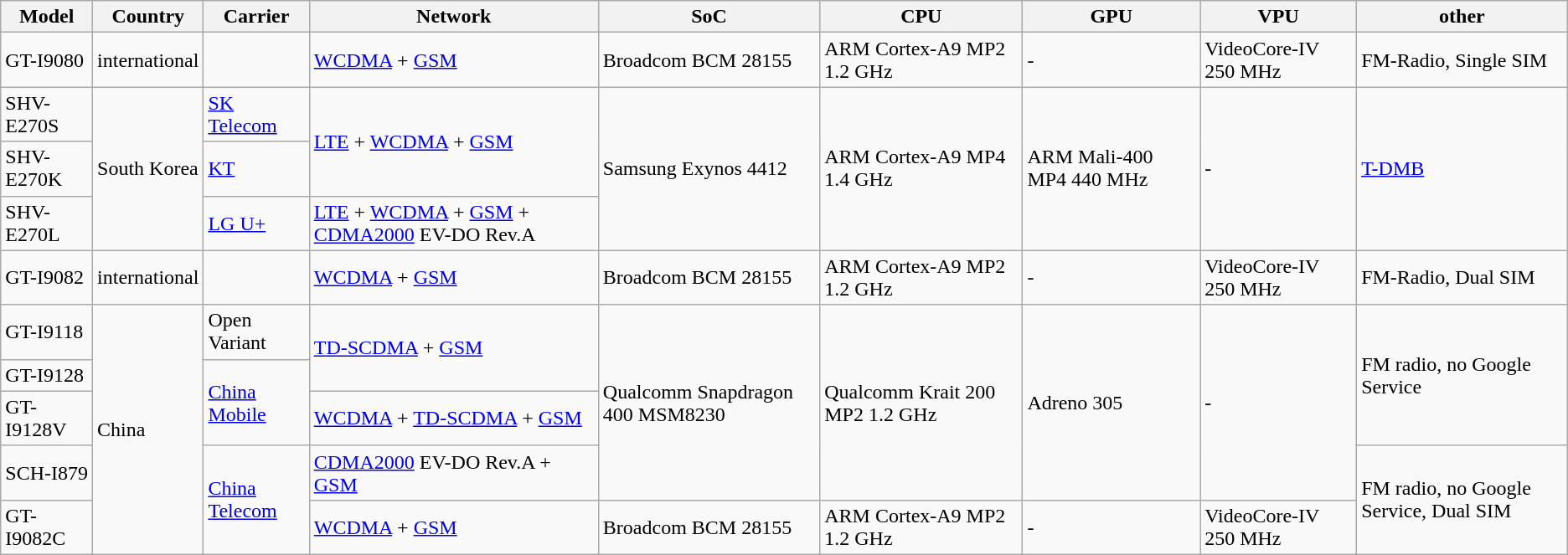<table class="wikitable">
<tr>
<th>Model</th>
<th>Country</th>
<th>Carrier</th>
<th>Network</th>
<th>SoC</th>
<th>CPU</th>
<th>GPU</th>
<th>VPU</th>
<th>other</th>
</tr>
<tr>
<td>GT-I9080</td>
<td>international</td>
<td></td>
<td><a href='#'>WCDMA</a> + <a href='#'>GSM</a></td>
<td>Broadcom BCM 28155</td>
<td>ARM Cortex-A9  MP2 1.2 GHz</td>
<td>-</td>
<td>VideoCore-IV 250 MHz</td>
<td>FM-Radio, Single SIM</td>
</tr>
<tr>
<td>SHV-E270S</td>
<td rowspan="3">South Korea</td>
<td><a href='#'>SK Telecom</a></td>
<td rowspan="2"><a href='#'>LTE</a> + <a href='#'>WCDMA</a> + <a href='#'>GSM</a></td>
<td rowspan="3">Samsung Exynos 4412</td>
<td rowspan="3">ARM Cortex-A9  MP4 1.4 GHz</td>
<td rowspan="3">ARM Mali-400 MP4 440 MHz</td>
<td rowspan="3">-</td>
<td rowspan="3"><a href='#'>T-DMB</a></td>
</tr>
<tr>
<td>SHV-E270K</td>
<td><a href='#'>KT</a></td>
</tr>
<tr>
<td>SHV-E270L</td>
<td><a href='#'>LG U+</a></td>
<td><a href='#'>LTE</a> + <a href='#'>WCDMA</a> + <a href='#'>GSM</a> + <a href='#'>CDMA2000</a> EV-DO Rev.A</td>
</tr>
<tr>
<td>GT-I9082</td>
<td>international</td>
<td></td>
<td><a href='#'>WCDMA</a> + <a href='#'>GSM</a></td>
<td>Broadcom BCM 28155</td>
<td>ARM Cortex-A9  MP2 1.2 GHz</td>
<td>-</td>
<td>VideoCore-IV 250 MHz</td>
<td>FM-Radio, Dual SIM</td>
</tr>
<tr>
<td>GT-I9118</td>
<td rowspan="5">China</td>
<td>Open Variant</td>
<td rowspan="2"><a href='#'>TD-SCDMA</a> + <a href='#'>GSM</a></td>
<td rowspan="4">Qualcomm Snapdragon 400 MSM8230</td>
<td rowspan="4">Qualcomm Krait 200 MP2 1.2 GHz</td>
<td rowspan="4">Adreno 305</td>
<td rowspan="4">-</td>
<td rowspan="3">FM radio, no Google Service</td>
</tr>
<tr>
<td>GT-I9128</td>
<td rowspan="2"><a href='#'>China Mobile</a></td>
</tr>
<tr>
<td>GT-I9128V</td>
<td><a href='#'>WCDMA</a> + <a href='#'>TD-SCDMA</a> + <a href='#'>GSM</a></td>
</tr>
<tr>
<td>SCH-I879</td>
<td rowspan="2"><a href='#'>China Telecom</a></td>
<td><a href='#'>CDMA2000</a> EV-DO Rev.A + <a href='#'>GSM</a></td>
<td rowspan="2">FM radio, no Google Service, Dual SIM</td>
</tr>
<tr>
<td>GT-I9082C</td>
<td><a href='#'>WCDMA</a> + <a href='#'>GSM</a></td>
<td>Broadcom BCM 28155</td>
<td>ARM Cortex-A9  MP2 1.2 GHz</td>
<td>-</td>
<td>VideoCore-IV 250 MHz</td>
</tr>
</table>
